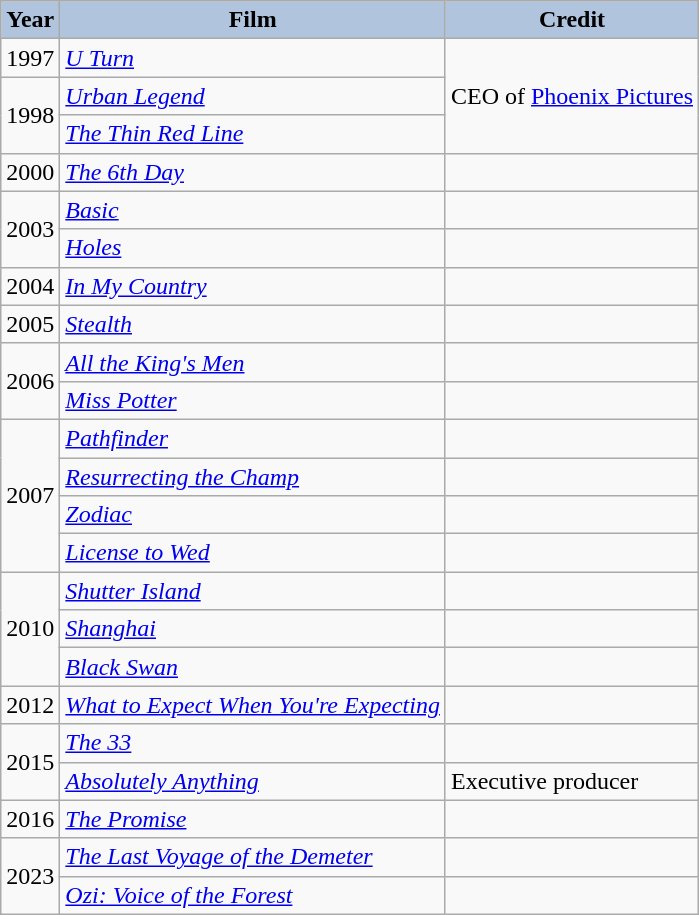<table class="wikitable">
<tr>
<th style="background:#B0C4DE;">Year</th>
<th style="background:#B0C4DE;">Film</th>
<th style="background:#B0C4DE;">Credit</th>
</tr>
<tr>
<td>1997</td>
<td><em><a href='#'>U Turn</a></em></td>
<td rowspan=3>CEO of <a href='#'>Phoenix Pictures</a></td>
</tr>
<tr>
<td rowspan=2>1998</td>
<td><em><a href='#'>Urban Legend</a></em></td>
</tr>
<tr>
<td><em><a href='#'>The Thin Red Line</a></em></td>
</tr>
<tr>
<td>2000</td>
<td><em><a href='#'>The 6th Day</a></em></td>
<td></td>
</tr>
<tr>
<td rowspan=2>2003</td>
<td><em><a href='#'>Basic</a></em></td>
<td></td>
</tr>
<tr>
<td><em><a href='#'>Holes</a></em></td>
<td></td>
</tr>
<tr>
<td>2004</td>
<td><em><a href='#'>In My Country</a></em></td>
<td></td>
</tr>
<tr>
<td>2005</td>
<td><em><a href='#'>Stealth</a></em></td>
<td></td>
</tr>
<tr>
<td rowspan=2>2006</td>
<td><em><a href='#'>All the King's Men</a></em></td>
<td></td>
</tr>
<tr>
<td><em><a href='#'>Miss Potter</a></em></td>
<td></td>
</tr>
<tr>
<td rowspan=4>2007</td>
<td><em><a href='#'>Pathfinder</a></em></td>
<td></td>
</tr>
<tr>
<td><em><a href='#'>Resurrecting the Champ</a></em></td>
<td></td>
</tr>
<tr>
<td><em><a href='#'>Zodiac</a></em></td>
<td></td>
</tr>
<tr>
<td><em><a href='#'>License to Wed</a></em></td>
<td></td>
</tr>
<tr>
<td rowspan=3>2010</td>
<td><em><a href='#'>Shutter Island</a></em></td>
<td></td>
</tr>
<tr>
<td><em><a href='#'>Shanghai</a></em></td>
<td></td>
</tr>
<tr>
<td><em><a href='#'>Black Swan</a></em></td>
<td></td>
</tr>
<tr>
<td>2012</td>
<td><em><a href='#'>What to Expect When You're Expecting</a></em></td>
<td></td>
</tr>
<tr>
<td rowspan=2>2015</td>
<td><em><a href='#'>The 33</a></em></td>
<td></td>
</tr>
<tr>
<td><em><a href='#'>Absolutely Anything</a></em></td>
<td>Executive producer</td>
</tr>
<tr>
<td>2016</td>
<td><em><a href='#'>The Promise</a></em></td>
<td></td>
</tr>
<tr>
<td rowspan=2>2023</td>
<td><em><a href='#'>The Last Voyage of the Demeter</a></em></td>
<td></td>
</tr>
<tr>
<td><em><a href='#'>Ozi: Voice of the Forest</a></em></td>
<td></td>
</tr>
</table>
